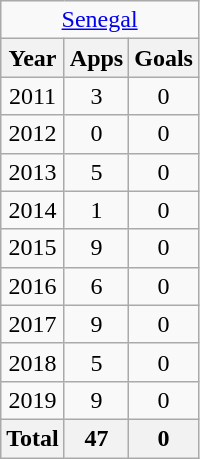<table class="wikitable" style="text-align:center">
<tr>
<td colspan="3"><a href='#'>Senegal</a></td>
</tr>
<tr>
<th>Year</th>
<th>Apps</th>
<th>Goals</th>
</tr>
<tr>
<td>2011</td>
<td>3</td>
<td>0</td>
</tr>
<tr>
<td>2012</td>
<td>0</td>
<td>0</td>
</tr>
<tr>
<td>2013</td>
<td>5</td>
<td>0</td>
</tr>
<tr>
<td>2014</td>
<td>1</td>
<td>0</td>
</tr>
<tr>
<td>2015</td>
<td>9</td>
<td>0</td>
</tr>
<tr>
<td>2016</td>
<td>6</td>
<td>0</td>
</tr>
<tr>
<td>2017</td>
<td>9</td>
<td>0</td>
</tr>
<tr>
<td>2018</td>
<td>5</td>
<td>0</td>
</tr>
<tr>
<td>2019</td>
<td>9</td>
<td>0</td>
</tr>
<tr>
<th>Total</th>
<th>47</th>
<th>0</th>
</tr>
</table>
